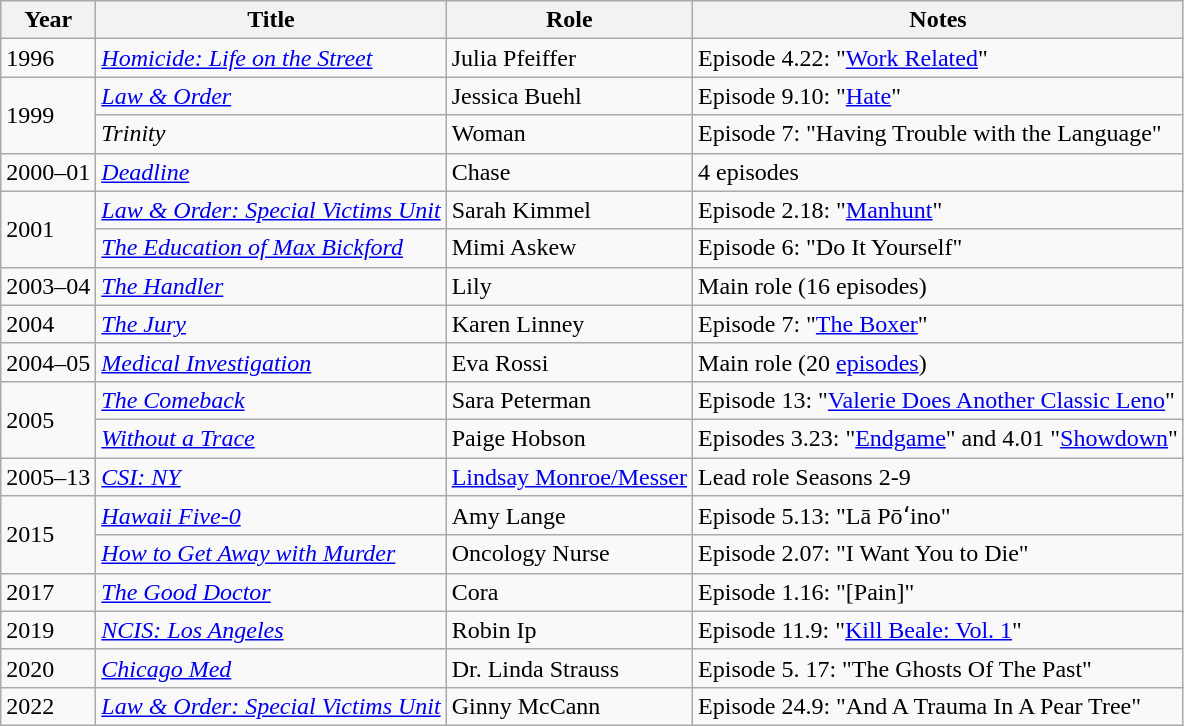<table class="wikitable sortable" border="1">
<tr>
<th>Year</th>
<th>Title</th>
<th>Role</th>
<th class="unsortable">Notes</th>
</tr>
<tr>
<td>1996</td>
<td><em><a href='#'>Homicide: Life on the Street</a></em></td>
<td>Julia Pfeiffer</td>
<td>Episode 4.22: "<a href='#'>Work Related</a>"</td>
</tr>
<tr>
<td rowspan="2">1999</td>
<td><em><a href='#'>Law & Order</a></em></td>
<td>Jessica Buehl</td>
<td>Episode 9.10: "<a href='#'>Hate</a>"</td>
</tr>
<tr>
<td><em>Trinity</em></td>
<td>Woman</td>
<td>Episode 7: "Having Trouble with the Language"</td>
</tr>
<tr>
<td>2000–01</td>
<td><em><a href='#'>Deadline</a></em></td>
<td>Chase</td>
<td>4 episodes</td>
</tr>
<tr>
<td rowspan="2">2001</td>
<td><em><a href='#'>Law & Order: Special Victims Unit</a></em></td>
<td>Sarah Kimmel</td>
<td>Episode 2.18: "<a href='#'>Manhunt</a>"</td>
</tr>
<tr>
<td><em><a href='#'>The Education of Max Bickford</a></em></td>
<td>Mimi Askew</td>
<td>Episode 6: "Do It Yourself"</td>
</tr>
<tr>
<td>2003–04</td>
<td><em><a href='#'>The Handler</a></em></td>
<td>Lily</td>
<td>Main role (16 episodes)</td>
</tr>
<tr>
<td>2004</td>
<td><em><a href='#'>The Jury</a></em></td>
<td>Karen Linney</td>
<td>Episode 7: "<a href='#'>The Boxer</a>"</td>
</tr>
<tr>
<td>2004–05</td>
<td><em><a href='#'>Medical Investigation</a></em></td>
<td>Eva Rossi</td>
<td>Main role (20 <a href='#'>episodes</a>)</td>
</tr>
<tr>
<td rowspan="2">2005</td>
<td><em><a href='#'>The Comeback</a></em></td>
<td>Sara Peterman</td>
<td>Episode 13: "<a href='#'>Valerie Does Another Classic Leno</a>"</td>
</tr>
<tr>
<td><em><a href='#'>Without a Trace</a></em></td>
<td>Paige Hobson</td>
<td>Episodes 3.23: "<a href='#'>Endgame</a>" and 4.01 "<a href='#'>Showdown</a>"</td>
</tr>
<tr>
<td>2005–13</td>
<td><em><a href='#'>CSI: NY</a></em></td>
<td><a href='#'>Lindsay Monroe/Messer</a></td>
<td>Lead role Seasons 2-9</td>
</tr>
<tr>
<td rowspan="2">2015</td>
<td><em><a href='#'>Hawaii Five-0</a></em></td>
<td>Amy Lange</td>
<td>Episode 5.13: "Lā Pōʻino"</td>
</tr>
<tr>
<td><em><a href='#'>How to Get Away with Murder</a></em></td>
<td>Oncology Nurse</td>
<td>Episode 2.07: "I Want You to Die"</td>
</tr>
<tr>
<td>2017</td>
<td><em><a href='#'>The Good Doctor</a></em></td>
<td>Cora</td>
<td>Episode 1.16: "[Pain]"</td>
</tr>
<tr>
<td>2019</td>
<td><em><a href='#'>NCIS: Los Angeles</a></em></td>
<td>Robin Ip</td>
<td>Episode 11.9: "<a href='#'>Kill Beale: Vol. 1</a>"</td>
</tr>
<tr>
<td>2020</td>
<td><em><a href='#'>Chicago Med</a></em></td>
<td>Dr. Linda Strauss</td>
<td>Episode 5. 17: "The Ghosts Of The Past"</td>
</tr>
<tr>
<td>2022</td>
<td><em><a href='#'>Law & Order: Special Victims Unit</a></em></td>
<td>Ginny McCann</td>
<td>Episode 24.9: "And A Trauma In A Pear Tree"</td>
</tr>
</table>
